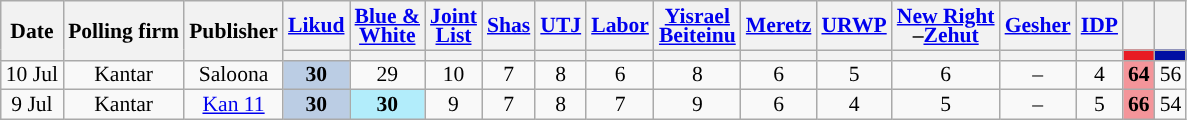<table class="wikitable sortable" style="text-align:center;font-size:90%;line-height:13px">
<tr>
<th rowspan="2">Date</th>
<th rowspan="2">Polling firm</th>
<th rowspan="2">Publisher</th>
<th><a href='#'>Likud</a></th>
<th><a href='#'>Blue &<br>White</a></th>
<th><a href='#'>Joint<br>List</a></th>
<th><a href='#'>Shas</a></th>
<th><a href='#'>UTJ</a></th>
<th><a href='#'>Labor</a></th>
<th><a href='#'>Yisrael<br>Beiteinu</a></th>
<th><a href='#'>Meretz</a></th>
<th><a href='#'>URWP</a></th>
<th><a href='#'>New Right</a><br>–<a href='#'>Zehut</a></th>
<th><a href='#'>Gesher</a></th>
<th><a href='#'>IDP</a></th>
<th></th>
<th></th>
</tr>
<tr>
<th style="background:"></th>
<th style="background:"></th>
<th style="background:"></th>
<th style="background:"></th>
<th style="background:"></th>
<th style="background:"></th>
<th style="background:"></th>
<th style="background:"></th>
<th style="background:"></th>
<th style="background:"></th>
<th style="background:"></th>
<th style="background:"></th>
<th style="background:#E81B23;"></th>
<th style="background:#000EA3;"></th>
</tr>
<tr>
<td data-sort-value="2019-07-10">10 Jul</td>
<td>Kantar</td>
<td>Saloona</td>
<td style="background:#BBCDE4"><strong>30</strong>	</td>
<td>29					</td>
<td>10					</td>
<td>7					</td>
<td>8					</td>
<td>6					</td>
<td>8					</td>
<td>6					</td>
<td>5					</td>
<td>6					</td>
<td>–					</td>
<td>4					</td>
<td style="background:#F4959A"><strong>64</strong>	</td>
<td>56					</td>
</tr>
<tr>
<td data-sort-value="2019-07-09">9 Jul</td>
<td>Kantar</td>
<td><a href='#'>Kan 11</a></td>
<td style="background:#BBCDE4"><strong>30</strong>	</td>
<td style="background:#B2EDFB"><strong>30</strong>	</td>
<td>9					</td>
<td>7					</td>
<td>8					</td>
<td>7					</td>
<td>9					</td>
<td>6					</td>
<td>4					</td>
<td>5					</td>
<td>–					</td>
<td>5					</td>
<td style="background:#F4959A"><strong>66</strong>	</td>
<td>54					</td>
</tr>
</table>
